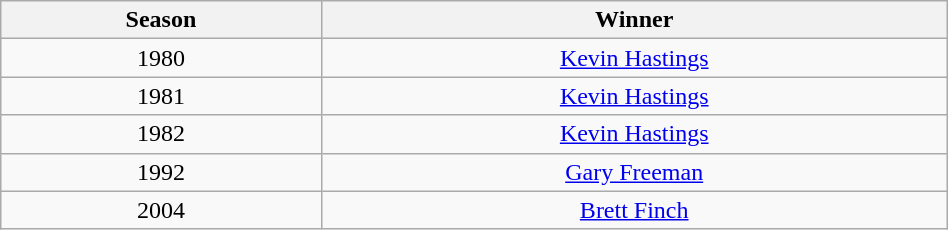<table class="wikitable" width="50%" style="text-align: center;">
<tr>
<th>Season</th>
<th>Winner</th>
</tr>
<tr>
<td>1980</td>
<td><a href='#'>Kevin Hastings</a></td>
</tr>
<tr>
<td>1981</td>
<td><a href='#'>Kevin Hastings</a></td>
</tr>
<tr>
<td>1982</td>
<td><a href='#'>Kevin Hastings</a></td>
</tr>
<tr>
<td>1992</td>
<td><a href='#'>Gary Freeman</a></td>
</tr>
<tr>
<td>2004</td>
<td><a href='#'>Brett Finch</a></td>
</tr>
</table>
